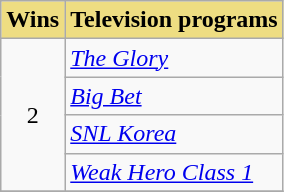<table class="wikitable">
<tr>
<th style="background:#EEDD82; text-align:center">Wins</th>
<th style="background:#EEDD82; text-align:center">Television programs</th>
</tr>
<tr>
<td rowspan="4" style="text-align:center">2</td>
<td><em><a href='#'>The Glory</a></em></td>
</tr>
<tr>
<td><em><a href='#'>Big Bet</a></em></td>
</tr>
<tr>
<td><em><a href='#'>SNL Korea</a></em></td>
</tr>
<tr>
<td><em><a href='#'>Weak Hero Class 1</a></em></td>
</tr>
<tr>
</tr>
</table>
